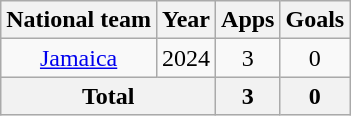<table class=wikitable style=text-align:center>
<tr>
<th>National team</th>
<th>Year</th>
<th>Apps</th>
<th>Goals</th>
</tr>
<tr>
<td rowspan="1"><a href='#'>Jamaica</a></td>
<td>2024</td>
<td>3</td>
<td>0</td>
</tr>
<tr>
<th colspan="2">Total</th>
<th>3</th>
<th>0</th>
</tr>
</table>
